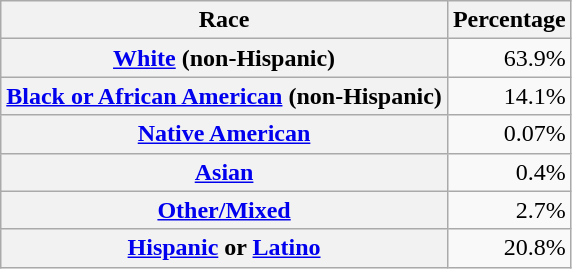<table class="wikitable" style="text-align:right">
<tr>
<th scope="col">Race</th>
<th scope="col">Percentage</th>
</tr>
<tr>
<th scope="row"><a href='#'>White</a> (non-Hispanic)</th>
<td>63.9%</td>
</tr>
<tr>
<th scope="row"><a href='#'>Black or African American</a> (non-Hispanic)</th>
<td>14.1%</td>
</tr>
<tr>
<th scope="row"><a href='#'>Native American</a></th>
<td>0.07%</td>
</tr>
<tr>
<th scope="row"><a href='#'>Asian</a></th>
<td>0.4%</td>
</tr>
<tr>
<th scope="row"><a href='#'>Other/Mixed</a></th>
<td>2.7%</td>
</tr>
<tr>
<th scope="row"><a href='#'>Hispanic</a> or <a href='#'>Latino</a></th>
<td>20.8%</td>
</tr>
</table>
